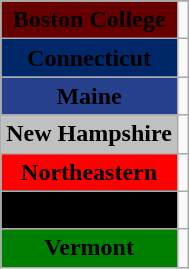<table class="wikitable">
<tr align="center">
</tr>
<tr align="center" bgcolor="">
<td bgcolor="#660000"><span> <strong>Boston College</strong></span></td>
<td></td>
</tr>
<tr align="center" bgcolor="">
<td bgcolor="#002868"><span><strong>Connecticut</strong></span></td>
<td></td>
</tr>
<tr align="center" bgcolor="">
<td bgcolor="#27408B"><span><strong>Maine</strong></span></td>
<td></td>
</tr>
<tr align="center" bgcolor="">
<td bgcolor="silver"><span> <strong>New Hampshire</strong></span></td>
<td></td>
</tr>
<tr align="center" bgcolor="">
<td bgcolor="red"><span><strong>Northeastern</strong></span></td>
<td></td>
</tr>
<tr align="center" bgcolor="">
<td bgcolor="black"><span><strong>Providence</strong></span></td>
<td></td>
</tr>
<tr align="center" bgcolor="">
<td bgcolor="green"><span><strong>Vermont</strong></span></td>
<td></td>
</tr>
</table>
